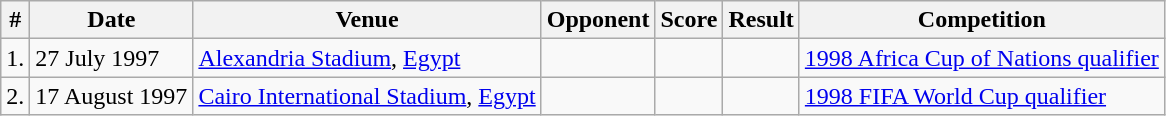<table class="wikitable collapsible">
<tr>
<th>#</th>
<th>Date</th>
<th>Venue</th>
<th>Opponent</th>
<th>Score</th>
<th>Result</th>
<th>Competition</th>
</tr>
<tr>
<td>1.</td>
<td>27 July 1997</td>
<td><a href='#'>Alexandria Stadium</a>, <a href='#'>Egypt</a></td>
<td></td>
<td></td>
<td></td>
<td><a href='#'>1998 Africa Cup of Nations qualifier</a></td>
</tr>
<tr>
<td>2.</td>
<td>17 August 1997</td>
<td><a href='#'>Cairo International Stadium</a>, <a href='#'>Egypt</a></td>
<td></td>
<td></td>
<td></td>
<td><a href='#'>1998 FIFA World Cup qualifier</a></td>
</tr>
</table>
